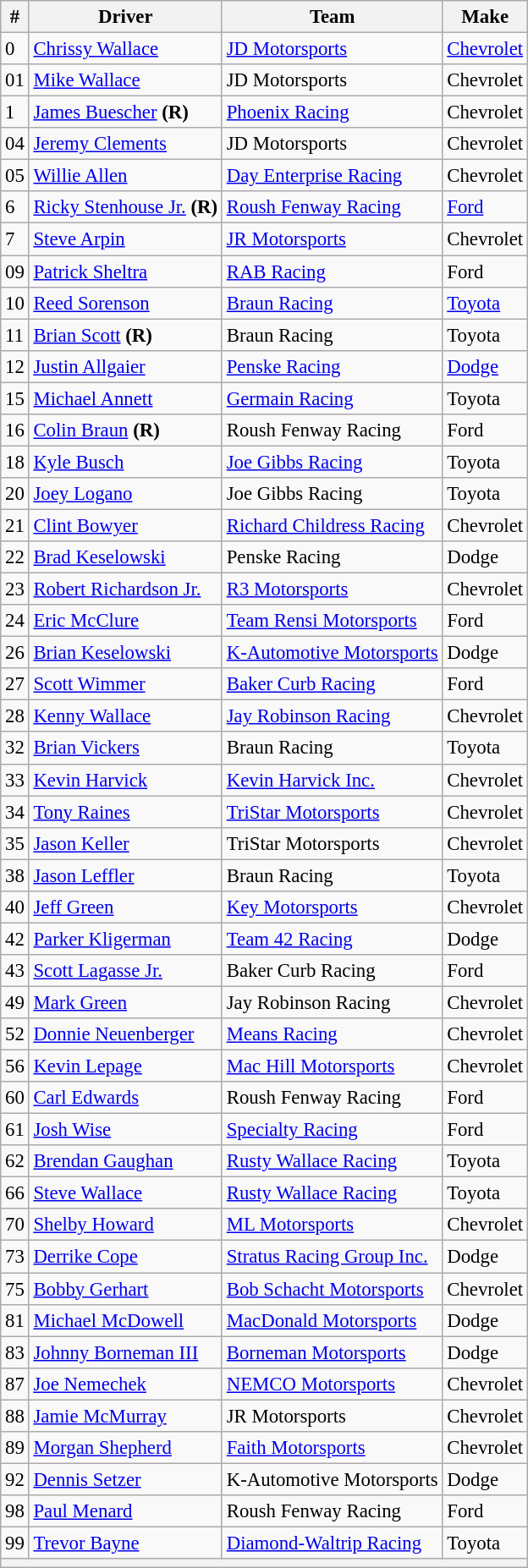<table class="wikitable" style="font-size:95%">
<tr>
<th>#</th>
<th>Driver</th>
<th>Team</th>
<th>Make</th>
</tr>
<tr>
<td>0</td>
<td><a href='#'>Chrissy Wallace</a></td>
<td><a href='#'>JD Motorsports</a></td>
<td><a href='#'>Chevrolet</a></td>
</tr>
<tr>
<td>01</td>
<td><a href='#'>Mike Wallace</a></td>
<td>JD Motorsports</td>
<td>Chevrolet</td>
</tr>
<tr>
<td>1</td>
<td><a href='#'>James Buescher</a> <strong>(R)</strong></td>
<td><a href='#'>Phoenix Racing</a></td>
<td>Chevrolet</td>
</tr>
<tr>
<td>04</td>
<td><a href='#'>Jeremy Clements</a></td>
<td>JD Motorsports</td>
<td>Chevrolet</td>
</tr>
<tr>
<td>05</td>
<td><a href='#'>Willie Allen</a></td>
<td><a href='#'>Day Enterprise Racing</a></td>
<td>Chevrolet</td>
</tr>
<tr>
<td>6</td>
<td><a href='#'>Ricky Stenhouse Jr.</a> <strong>(R)</strong></td>
<td><a href='#'>Roush Fenway Racing</a></td>
<td><a href='#'>Ford</a></td>
</tr>
<tr>
<td>7</td>
<td><a href='#'>Steve Arpin</a></td>
<td><a href='#'>JR Motorsports</a></td>
<td>Chevrolet</td>
</tr>
<tr>
<td>09</td>
<td><a href='#'>Patrick Sheltra</a></td>
<td><a href='#'>RAB Racing</a></td>
<td>Ford</td>
</tr>
<tr>
<td>10</td>
<td><a href='#'>Reed Sorenson</a></td>
<td><a href='#'>Braun Racing</a></td>
<td><a href='#'>Toyota</a></td>
</tr>
<tr>
<td>11</td>
<td><a href='#'>Brian Scott</a> <strong>(R)</strong></td>
<td>Braun Racing</td>
<td>Toyota</td>
</tr>
<tr>
<td>12</td>
<td><a href='#'>Justin Allgaier</a></td>
<td><a href='#'>Penske Racing</a></td>
<td><a href='#'>Dodge</a></td>
</tr>
<tr>
<td>15</td>
<td><a href='#'>Michael Annett</a></td>
<td><a href='#'>Germain Racing</a></td>
<td>Toyota</td>
</tr>
<tr>
<td>16</td>
<td><a href='#'>Colin Braun</a> <strong>(R)</strong></td>
<td>Roush Fenway Racing</td>
<td>Ford</td>
</tr>
<tr>
<td>18</td>
<td><a href='#'>Kyle Busch</a></td>
<td><a href='#'>Joe Gibbs Racing</a></td>
<td>Toyota</td>
</tr>
<tr>
<td>20</td>
<td><a href='#'>Joey Logano</a></td>
<td>Joe Gibbs Racing</td>
<td>Toyota</td>
</tr>
<tr>
<td>21</td>
<td><a href='#'>Clint Bowyer</a></td>
<td><a href='#'>Richard Childress Racing</a></td>
<td>Chevrolet</td>
</tr>
<tr>
<td>22</td>
<td><a href='#'>Brad Keselowski</a></td>
<td>Penske Racing</td>
<td>Dodge</td>
</tr>
<tr>
<td>23</td>
<td><a href='#'>Robert Richardson Jr.</a></td>
<td><a href='#'>R3 Motorsports</a></td>
<td>Chevrolet</td>
</tr>
<tr>
<td>24</td>
<td><a href='#'>Eric McClure</a></td>
<td><a href='#'>Team Rensi Motorsports</a></td>
<td>Ford</td>
</tr>
<tr>
<td>26</td>
<td><a href='#'>Brian Keselowski</a></td>
<td><a href='#'>K-Automotive Motorsports</a></td>
<td>Dodge</td>
</tr>
<tr>
<td>27</td>
<td><a href='#'>Scott Wimmer</a></td>
<td><a href='#'>Baker Curb Racing</a></td>
<td>Ford</td>
</tr>
<tr>
<td>28</td>
<td><a href='#'>Kenny Wallace</a></td>
<td><a href='#'>Jay Robinson Racing</a></td>
<td>Chevrolet</td>
</tr>
<tr>
<td>32</td>
<td><a href='#'>Brian Vickers</a></td>
<td>Braun Racing</td>
<td>Toyota</td>
</tr>
<tr>
<td>33</td>
<td><a href='#'>Kevin Harvick</a></td>
<td><a href='#'>Kevin Harvick Inc.</a></td>
<td>Chevrolet</td>
</tr>
<tr>
<td>34</td>
<td><a href='#'>Tony Raines</a></td>
<td><a href='#'>TriStar Motorsports</a></td>
<td>Chevrolet</td>
</tr>
<tr>
<td>35</td>
<td><a href='#'>Jason Keller</a></td>
<td>TriStar Motorsports</td>
<td>Chevrolet</td>
</tr>
<tr>
<td>38</td>
<td><a href='#'>Jason Leffler</a></td>
<td>Braun Racing</td>
<td>Toyota</td>
</tr>
<tr>
<td>40</td>
<td><a href='#'>Jeff Green</a></td>
<td><a href='#'>Key Motorsports</a></td>
<td>Chevrolet</td>
</tr>
<tr>
<td>42</td>
<td><a href='#'>Parker Kligerman</a></td>
<td><a href='#'>Team 42 Racing</a></td>
<td>Dodge</td>
</tr>
<tr>
<td>43</td>
<td><a href='#'>Scott Lagasse Jr.</a></td>
<td>Baker Curb Racing</td>
<td>Ford</td>
</tr>
<tr>
<td>49</td>
<td><a href='#'>Mark Green</a></td>
<td>Jay Robinson Racing</td>
<td>Chevrolet</td>
</tr>
<tr>
<td>52</td>
<td><a href='#'>Donnie Neuenberger</a></td>
<td><a href='#'>Means Racing</a></td>
<td>Chevrolet</td>
</tr>
<tr>
<td>56</td>
<td><a href='#'>Kevin Lepage</a></td>
<td><a href='#'>Mac Hill Motorsports</a></td>
<td>Chevrolet</td>
</tr>
<tr>
<td>60</td>
<td><a href='#'>Carl Edwards</a></td>
<td>Roush Fenway Racing</td>
<td>Ford</td>
</tr>
<tr>
<td>61</td>
<td><a href='#'>Josh Wise</a></td>
<td><a href='#'>Specialty Racing</a></td>
<td>Ford</td>
</tr>
<tr>
<td>62</td>
<td><a href='#'>Brendan Gaughan</a></td>
<td><a href='#'>Rusty Wallace Racing</a></td>
<td>Toyota</td>
</tr>
<tr>
<td>66</td>
<td><a href='#'>Steve Wallace</a></td>
<td><a href='#'>Rusty Wallace Racing</a></td>
<td>Toyota</td>
</tr>
<tr>
<td>70</td>
<td><a href='#'>Shelby Howard</a></td>
<td><a href='#'>ML Motorsports</a></td>
<td>Chevrolet</td>
</tr>
<tr>
<td>73</td>
<td><a href='#'>Derrike Cope</a></td>
<td><a href='#'>Stratus Racing Group Inc.</a></td>
<td>Dodge</td>
</tr>
<tr>
<td>75</td>
<td><a href='#'>Bobby Gerhart</a></td>
<td><a href='#'>Bob Schacht Motorsports</a></td>
<td>Chevrolet</td>
</tr>
<tr>
<td>81</td>
<td><a href='#'>Michael McDowell</a></td>
<td><a href='#'>MacDonald Motorsports</a></td>
<td>Dodge</td>
</tr>
<tr>
<td>83</td>
<td><a href='#'>Johnny Borneman III</a></td>
<td><a href='#'>Borneman Motorsports</a></td>
<td>Dodge</td>
</tr>
<tr>
<td>87</td>
<td><a href='#'>Joe Nemechek</a></td>
<td><a href='#'>NEMCO Motorsports</a></td>
<td>Chevrolet</td>
</tr>
<tr>
<td>88</td>
<td><a href='#'>Jamie McMurray</a></td>
<td>JR Motorsports</td>
<td>Chevrolet</td>
</tr>
<tr>
<td>89</td>
<td><a href='#'>Morgan Shepherd</a></td>
<td><a href='#'>Faith Motorsports</a></td>
<td>Chevrolet</td>
</tr>
<tr>
<td>92</td>
<td><a href='#'>Dennis Setzer</a></td>
<td>K-Automotive Motorsports</td>
<td>Dodge</td>
</tr>
<tr>
<td>98</td>
<td><a href='#'>Paul Menard</a></td>
<td>Roush Fenway Racing</td>
<td>Ford</td>
</tr>
<tr>
<td>99</td>
<td><a href='#'>Trevor Bayne</a></td>
<td><a href='#'>Diamond-Waltrip Racing</a></td>
<td>Toyota</td>
</tr>
<tr>
<th colspan="4"></th>
</tr>
</table>
